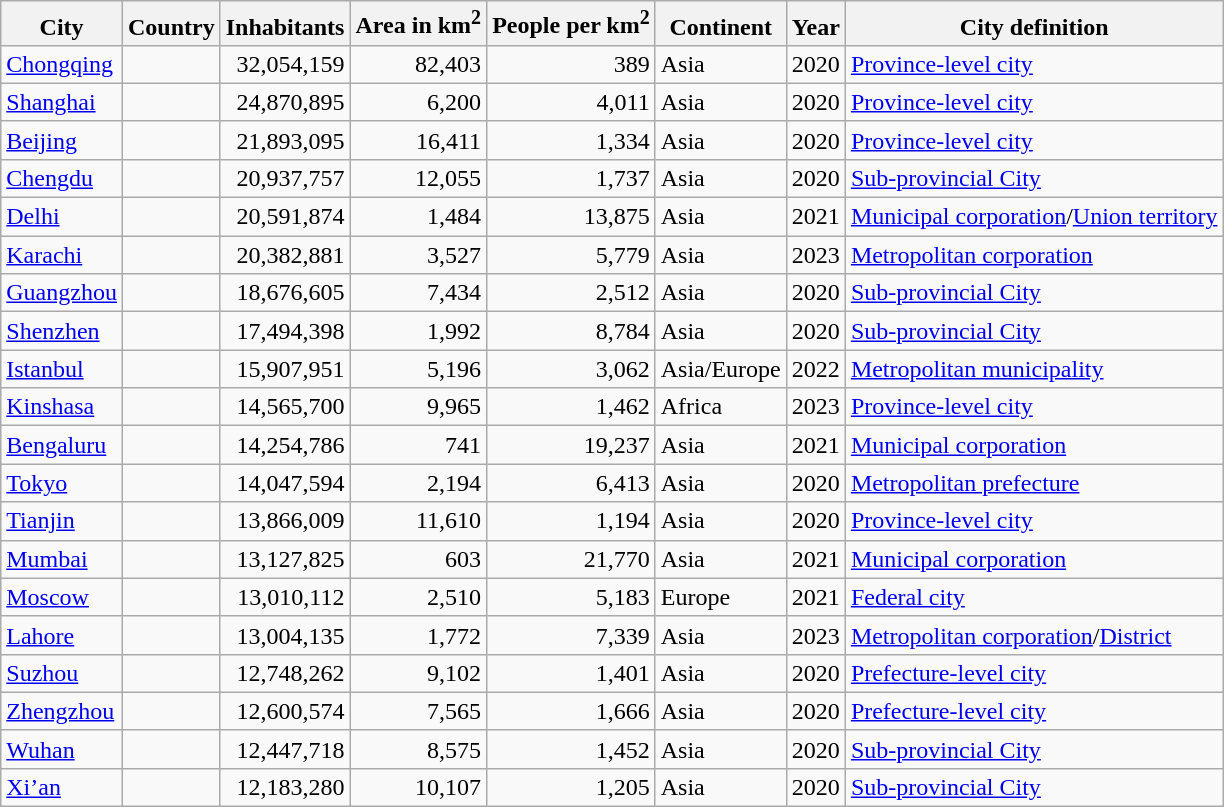<table class="static-row-numbers plainrowheaders vertical-align-top sticky-header sortable wikitable">
<tr class="static-row-header" style="text-align:center;vertical-align:bottom;">
<th>City</th>
<th>Country</th>
<th>Inhabitants</th>
<th>Area in km<sup>2</sup></th>
<th>People per km<sup>2</sup></th>
<th>Continent</th>
<th>Year</th>
<th>City definition</th>
</tr>
<tr>
<td><a href='#'>Chongqing</a></td>
<td></td>
<td align="right">32,054,159</td>
<td align="right">82,403</td>
<td align="right">389</td>
<td>Asia</td>
<td>2020</td>
<td><a href='#'>Province-level city</a></td>
</tr>
<tr>
<td><a href='#'>Shanghai</a></td>
<td></td>
<td align="right">24,870,895</td>
<td align="right">6,200</td>
<td align="right">4,011</td>
<td>Asia</td>
<td>2020</td>
<td><a href='#'>Province-level city</a></td>
</tr>
<tr>
<td><a href='#'>Beijing</a></td>
<td></td>
<td align="right">21,893,095</td>
<td align="right">16,411</td>
<td align="right">1,334</td>
<td>Asia</td>
<td>2020</td>
<td><a href='#'>Province-level city</a></td>
</tr>
<tr>
<td><a href='#'>Chengdu</a></td>
<td></td>
<td align="right">20,937,757</td>
<td align="right">12,055</td>
<td align="right">1,737</td>
<td>Asia</td>
<td>2020</td>
<td><a href='#'>Sub-provincial City</a></td>
</tr>
<tr>
<td><a href='#'>Delhi</a></td>
<td></td>
<td align="right">20,591,874</td>
<td align="right">1,484</td>
<td align="right">13,875</td>
<td>Asia</td>
<td>2021</td>
<td><a href='#'>Municipal corporation</a>/<a href='#'>Union territory</a></td>
</tr>
<tr>
<td><a href='#'>Karachi</a></td>
<td></td>
<td align="right">20,382,881</td>
<td align="right">3,527</td>
<td align="right">5,779</td>
<td>Asia</td>
<td>2023</td>
<td><a href='#'>Metropolitan corporation</a></td>
</tr>
<tr>
<td><a href='#'>Guangzhou</a></td>
<td></td>
<td align="right">18,676,605</td>
<td align="right">7,434</td>
<td align="right">2,512</td>
<td>Asia</td>
<td>2020</td>
<td><a href='#'>Sub-provincial City</a></td>
</tr>
<tr>
<td><a href='#'>Shenzhen</a></td>
<td></td>
<td align="right">17,494,398</td>
<td align="right">1,992</td>
<td align="right">8,784</td>
<td>Asia</td>
<td>2020</td>
<td><a href='#'>Sub-provincial City</a></td>
</tr>
<tr>
<td><a href='#'>Istanbul</a></td>
<td></td>
<td align="right">15,907,951</td>
<td align="right">5,196</td>
<td align="right">3,062</td>
<td>Asia/Europe</td>
<td>2022</td>
<td><a href='#'>Metropolitan municipality</a></td>
</tr>
<tr>
<td><a href='#'>Kinshasa</a></td>
<td></td>
<td align="right">14,565,700</td>
<td align="right">9,965</td>
<td align="right">1,462</td>
<td>Africa</td>
<td>2023</td>
<td><a href='#'>Province-level city</a></td>
</tr>
<tr>
<td><a href='#'>Bengaluru</a></td>
<td></td>
<td align="right">14,254,786</td>
<td align="right">741</td>
<td align="right">19,237</td>
<td>Asia</td>
<td>2021</td>
<td><a href='#'>Municipal corporation</a></td>
</tr>
<tr>
<td><a href='#'>Tokyo</a></td>
<td></td>
<td align="right">14,047,594</td>
<td align="right">2,194</td>
<td align="right">6,413</td>
<td>Asia</td>
<td>2020</td>
<td><a href='#'>Metropolitan prefecture</a></td>
</tr>
<tr>
<td><a href='#'>Tianjin</a></td>
<td></td>
<td align="right">13,866,009</td>
<td align="right">11,610</td>
<td align="right">1,194</td>
<td>Asia</td>
<td>2020</td>
<td><a href='#'>Province-level city</a></td>
</tr>
<tr>
<td><a href='#'>Mumbai</a></td>
<td></td>
<td align="right">13,127,825</td>
<td align="right">603</td>
<td align="right">21,770</td>
<td>Asia</td>
<td>2021</td>
<td><a href='#'>Municipal corporation</a></td>
</tr>
<tr>
<td><a href='#'>Moscow</a></td>
<td></td>
<td align="right">13,010,112</td>
<td align="right">2,510</td>
<td align="right">5,183</td>
<td>Europe</td>
<td>2021</td>
<td><a href='#'>Federal city</a></td>
</tr>
<tr>
<td><a href='#'>Lahore</a></td>
<td></td>
<td align="right">13,004,135</td>
<td align="right">1,772</td>
<td align="right">7,339</td>
<td>Asia</td>
<td>2023</td>
<td><a href='#'>Metropolitan corporation</a>/<a href='#'>District</a></td>
</tr>
<tr>
<td><a href='#'>Suzhou</a></td>
<td></td>
<td align="right">12,748,262</td>
<td align="right">9,102</td>
<td align="right">1,401</td>
<td>Asia</td>
<td>2020</td>
<td><a href='#'>Prefecture-level city</a></td>
</tr>
<tr>
<td><a href='#'>Zhengzhou</a></td>
<td></td>
<td align="right">12,600,574</td>
<td align="right">7,565</td>
<td align="right">1,666</td>
<td>Asia</td>
<td>2020</td>
<td><a href='#'>Prefecture-level city</a></td>
</tr>
<tr>
<td><a href='#'>Wuhan</a></td>
<td></td>
<td align="right">12,447,718</td>
<td align="right">8,575</td>
<td align="right">1,452</td>
<td>Asia</td>
<td>2020</td>
<td><a href='#'>Sub-provincial City</a></td>
</tr>
<tr>
<td><a href='#'>Xi’an</a></td>
<td></td>
<td align="right">12,183,280</td>
<td align="right">10,107</td>
<td align="right">1,205</td>
<td>Asia</td>
<td>2020</td>
<td><a href='#'>Sub-provincial City</a></td>
</tr>
</table>
